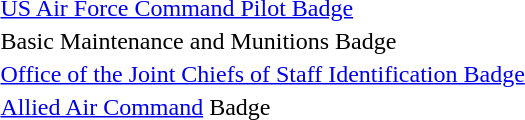<table>
<tr>
<td align=center></td>
<td><a href='#'>US Air Force Command Pilot Badge</a></td>
</tr>
<tr>
<td align=center></td>
<td>Basic Maintenance and Munitions Badge</td>
</tr>
<tr>
<td align=center></td>
<td><a href='#'>Office of the Joint Chiefs of Staff Identification Badge</a></td>
</tr>
<tr>
<td align=center></td>
<td><a href='#'>Allied Air Command</a> Badge</td>
</tr>
</table>
